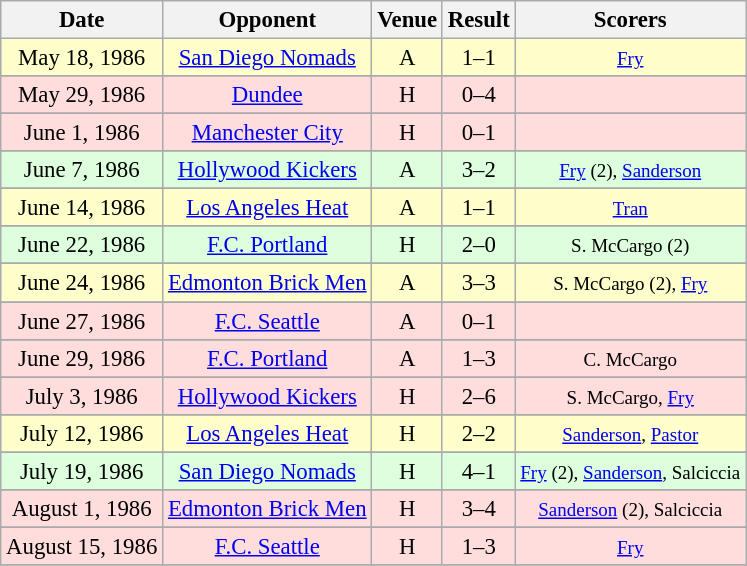<table class="wikitable" style="font-size:95%; text-align:center">
<tr>
<th>Date</th>
<th>Opponent</th>
<th>Venue</th>
<th>Result</th>
<th>Scorers</th>
</tr>
<tr bgcolor="#ffffcc">
<td>May 18, 1986</td>
<td><a href='#'>San Diego Nomads</a></td>
<td>A</td>
<td>1–1</td>
<td><small><a href='#'>Fry</a></small></td>
</tr>
<tr>
</tr>
<tr bgcolor="#ffdddd">
<td>May 29, 1986</td>
<td><a href='#'>Dundee</a></td>
<td>H</td>
<td>0–4</td>
<td><small></small></td>
</tr>
<tr>
</tr>
<tr bgcolor="#ffdddd">
<td>June 1, 1986</td>
<td><a href='#'>Manchester City</a></td>
<td>H</td>
<td>0–1</td>
<td><small></small></td>
</tr>
<tr>
</tr>
<tr bgcolor="#ddffdd">
<td>June 7, 1986</td>
<td><a href='#'>Hollywood Kickers</a></td>
<td>A</td>
<td>3–2</td>
<td><small><a href='#'>Fry</a> (2), <a href='#'>Sanderson</a></small></td>
</tr>
<tr>
</tr>
<tr bgcolor="#ffffcc">
<td>June 14, 1986</td>
<td><a href='#'>Los Angeles Heat</a></td>
<td>A</td>
<td>1–1</td>
<td><small><a href='#'>Tran</a></small></td>
</tr>
<tr>
</tr>
<tr bgcolor="#ddffdd">
<td>June 22, 1986</td>
<td><a href='#'>F.C. Portland</a></td>
<td>H</td>
<td>2–0</td>
<td><small>S. McCargo (2)</small></td>
</tr>
<tr>
</tr>
<tr bgcolor="#ffffcc">
<td>June 24, 1986</td>
<td><a href='#'>Edmonton Brick Men</a></td>
<td>A</td>
<td>3–3</td>
<td><small>S. McCargo (2), <a href='#'>Fry</a></small></td>
</tr>
<tr>
</tr>
<tr bgcolor="#ffdddd">
<td>June 27, 1986</td>
<td><a href='#'>F.C. Seattle</a></td>
<td>A</td>
<td>0–1</td>
<td><small></small></td>
</tr>
<tr>
</tr>
<tr bgcolor="#ffdddd">
<td>June 29, 1986</td>
<td><a href='#'>F.C. Portland</a></td>
<td>A</td>
<td>1–3</td>
<td><small>C. McCargo</small></td>
</tr>
<tr>
</tr>
<tr bgcolor="#ffdddd">
<td>July 3, 1986</td>
<td><a href='#'>Hollywood Kickers</a></td>
<td>H</td>
<td>2–6</td>
<td><small>S. McCargo, <a href='#'>Fry</a></small></td>
</tr>
<tr>
</tr>
<tr bgcolor="#ffffcc">
<td>July 12, 1986</td>
<td><a href='#'>Los Angeles Heat</a></td>
<td>H</td>
<td>2–2</td>
<td><small><a href='#'>Sanderson</a>, <a href='#'>Pastor</a></small></td>
</tr>
<tr>
</tr>
<tr bgcolor="#ddffdd">
<td>July 19, 1986</td>
<td><a href='#'>San Diego Nomads</a></td>
<td>H</td>
<td>4–1</td>
<td><small><a href='#'>Fry</a> (2), <a href='#'>Sanderson</a>, Salciccia</small></td>
</tr>
<tr>
</tr>
<tr bgcolor="#ffdddd">
<td>August 1, 1986</td>
<td><a href='#'>Edmonton Brick Men</a></td>
<td>H</td>
<td>3–4</td>
<td><small><a href='#'>Sanderson</a> (2), Salciccia</small></td>
</tr>
<tr>
</tr>
<tr bgcolor="#ffdddd">
<td>August 15, 1986</td>
<td><a href='#'>F.C. Seattle</a></td>
<td>H</td>
<td>1–3</td>
<td><small><a href='#'>Fry</a></small></td>
</tr>
<tr>
</tr>
</table>
